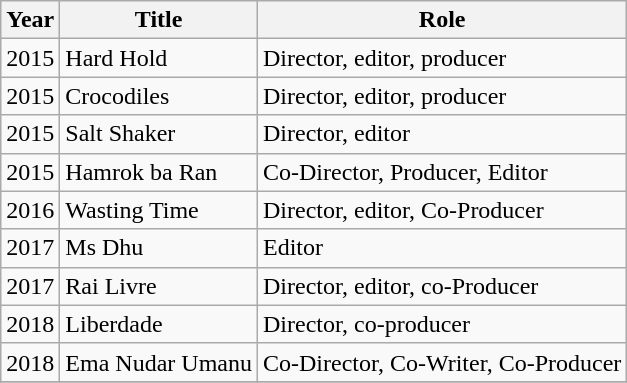<table class="wikitable sortable">
<tr>
<th>Year</th>
<th>Title</th>
<th>Role</th>
</tr>
<tr>
<td>2015</td>
<td>Hard Hold</td>
<td>Director, editor, producer</td>
</tr>
<tr>
<td>2015</td>
<td>Crocodiles</td>
<td>Director, editor, producer</td>
</tr>
<tr>
<td>2015</td>
<td>Salt Shaker</td>
<td>Director, editor</td>
</tr>
<tr>
<td>2015</td>
<td>Hamrok ba Ran</td>
<td>Co-Director, Producer, Editor</td>
</tr>
<tr>
<td>2016</td>
<td>Wasting Time</td>
<td>Director, editor, Co-Producer</td>
</tr>
<tr>
<td>2017</td>
<td>Ms Dhu</td>
<td>Editor</td>
</tr>
<tr>
<td>2017</td>
<td>Rai Livre</td>
<td>Director, editor, co-Producer</td>
</tr>
<tr>
<td>2018</td>
<td>Liberdade</td>
<td>Director, co-producer</td>
</tr>
<tr>
<td>2018</td>
<td>Ema Nudar Umanu</td>
<td>Co-Director, Co-Writer, Co-Producer</td>
</tr>
<tr>
</tr>
</table>
